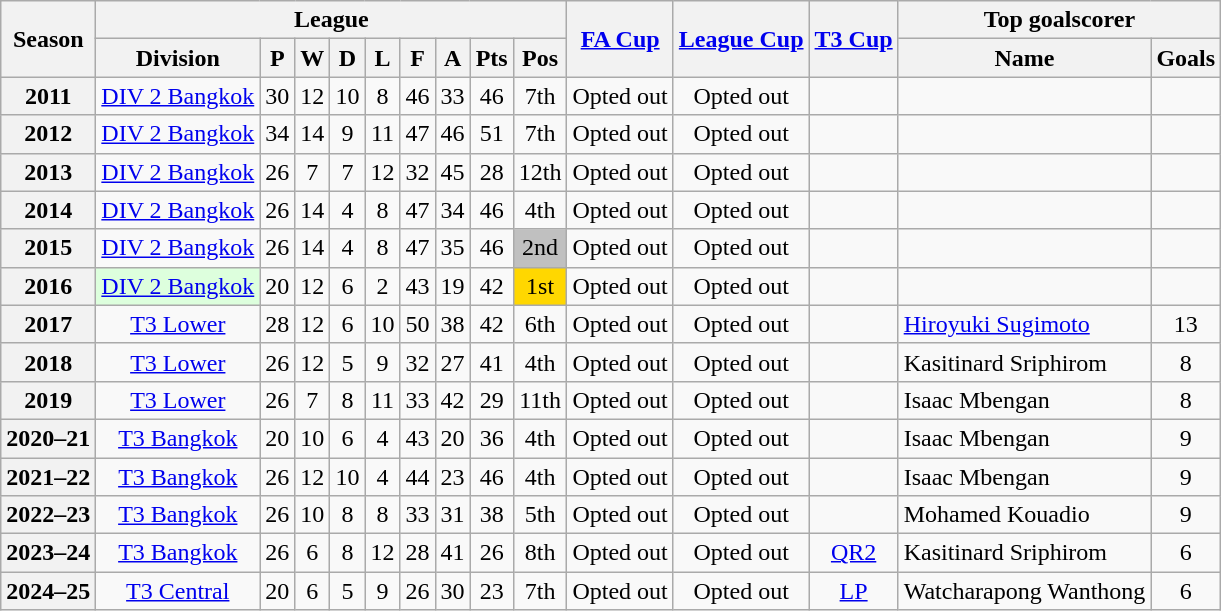<table class="wikitable" style="text-align: center">
<tr>
<th rowspan=2>Season</th>
<th colspan=9>League</th>
<th rowspan=2><a href='#'>FA Cup</a></th>
<th rowspan=2><a href='#'>League Cup</a></th>
<th rowspan=2><a href='#'>T3 Cup</a></th>
<th colspan=2>Top goalscorer</th>
</tr>
<tr>
<th>Division</th>
<th>P</th>
<th>W</th>
<th>D</th>
<th>L</th>
<th>F</th>
<th>A</th>
<th>Pts</th>
<th>Pos</th>
<th>Name</th>
<th>Goals</th>
</tr>
<tr>
<th>2011</th>
<td><a href='#'>DIV 2 Bangkok</a></td>
<td>30</td>
<td>12</td>
<td>10</td>
<td>8</td>
<td>46</td>
<td>33</td>
<td>46</td>
<td>7th</td>
<td>Opted out</td>
<td>Opted out</td>
<td></td>
<td></td>
<td></td>
</tr>
<tr>
<th>2012</th>
<td><a href='#'>DIV 2 Bangkok</a></td>
<td>34</td>
<td>14</td>
<td>9</td>
<td>11</td>
<td>47</td>
<td>46</td>
<td>51</td>
<td>7th</td>
<td>Opted out</td>
<td>Opted out</td>
<td></td>
<td></td>
<td></td>
</tr>
<tr>
<th>2013</th>
<td><a href='#'>DIV 2 Bangkok</a></td>
<td>26</td>
<td>7</td>
<td>7</td>
<td>12</td>
<td>32</td>
<td>45</td>
<td>28</td>
<td>12th</td>
<td>Opted out</td>
<td>Opted out</td>
<td></td>
<td></td>
<td></td>
</tr>
<tr>
<th>2014</th>
<td><a href='#'>DIV 2 Bangkok</a></td>
<td>26</td>
<td>14</td>
<td>4</td>
<td>8</td>
<td>47</td>
<td>34</td>
<td>46</td>
<td>4th</td>
<td>Opted out</td>
<td>Opted out</td>
<td></td>
<td></td>
<td></td>
</tr>
<tr>
<th>2015</th>
<td><a href='#'>DIV 2 Bangkok</a></td>
<td>26</td>
<td>14</td>
<td>4</td>
<td>8</td>
<td>47</td>
<td>35</td>
<td>46</td>
<td bgcolor=silver>2nd</td>
<td>Opted out</td>
<td>Opted out</td>
<td></td>
<td></td>
<td></td>
</tr>
<tr>
<th>2016</th>
<td bgcolor="#DDFFDD"><a href='#'>DIV 2 Bangkok</a></td>
<td>20</td>
<td>12</td>
<td>6</td>
<td>2</td>
<td>43</td>
<td>19</td>
<td>42</td>
<td bgcolor=gold>1st</td>
<td>Opted out</td>
<td>Opted out</td>
<td></td>
<td></td>
<td></td>
</tr>
<tr>
<th>2017</th>
<td><a href='#'>T3 Lower</a></td>
<td>28</td>
<td>12</td>
<td>6</td>
<td>10</td>
<td>50</td>
<td>38</td>
<td>42</td>
<td>6th</td>
<td>Opted out</td>
<td>Opted out</td>
<td></td>
<td align=left> <a href='#'>Hiroyuki Sugimoto</a></td>
<td>13</td>
</tr>
<tr>
<th>2018</th>
<td><a href='#'>T3 Lower</a></td>
<td>26</td>
<td>12</td>
<td>5</td>
<td>9</td>
<td>32</td>
<td>27</td>
<td>41</td>
<td>4th</td>
<td>Opted out</td>
<td>Opted out</td>
<td></td>
<td align="left"> Kasitinard Sriphirom</td>
<td>8</td>
</tr>
<tr>
<th>2019</th>
<td><a href='#'>T3 Lower</a></td>
<td>26</td>
<td>7</td>
<td>8</td>
<td>11</td>
<td>33</td>
<td>42</td>
<td>29</td>
<td>11th</td>
<td>Opted out</td>
<td>Opted out</td>
<td></td>
<td align="left"> Isaac Mbengan</td>
<td>8</td>
</tr>
<tr>
<th>2020–21</th>
<td><a href='#'>T3 Bangkok</a></td>
<td>20</td>
<td>10</td>
<td>6</td>
<td>4</td>
<td>43</td>
<td>20</td>
<td>36</td>
<td>4th</td>
<td>Opted out</td>
<td>Opted out</td>
<td></td>
<td align="left"> Isaac Mbengan</td>
<td>9</td>
</tr>
<tr>
<th>2021–22</th>
<td><a href='#'>T3 Bangkok</a></td>
<td>26</td>
<td>12</td>
<td>10</td>
<td>4</td>
<td>44</td>
<td>23</td>
<td>46</td>
<td>4th</td>
<td>Opted out</td>
<td>Opted out</td>
<td></td>
<td align="left"> Isaac Mbengan</td>
<td>9</td>
</tr>
<tr>
<th>2022–23</th>
<td><a href='#'>T3 Bangkok</a></td>
<td>26</td>
<td>10</td>
<td>8</td>
<td>8</td>
<td>33</td>
<td>31</td>
<td>38</td>
<td>5th</td>
<td>Opted out</td>
<td>Opted out</td>
<td></td>
<td align="left"> Mohamed Kouadio</td>
<td>9</td>
</tr>
<tr>
<th>2023–24</th>
<td><a href='#'>T3 Bangkok</a></td>
<td>26</td>
<td>6</td>
<td>8</td>
<td>12</td>
<td>28</td>
<td>41</td>
<td>26</td>
<td>8th</td>
<td>Opted out</td>
<td>Opted out</td>
<td><a href='#'>QR2</a></td>
<td align="left"> Kasitinard Sriphirom</td>
<td>6</td>
</tr>
<tr>
<th>2024–25</th>
<td><a href='#'>T3 Central</a></td>
<td>20</td>
<td>6</td>
<td>5</td>
<td>9</td>
<td>26</td>
<td>30</td>
<td>23</td>
<td>7th</td>
<td>Opted out</td>
<td>Opted out</td>
<td><a href='#'>LP</a></td>
<td align="left"> Watcharapong Wanthong</td>
<td>6</td>
</tr>
</table>
